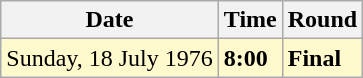<table class="wikitable">
<tr>
<th>Date</th>
<th>Time</th>
<th>Round</th>
</tr>
<tr style=background:lemonchiffon>
<td>Sunday, 18 July 1976</td>
<td><strong>8:00</strong></td>
<td><strong>Final</strong></td>
</tr>
</table>
